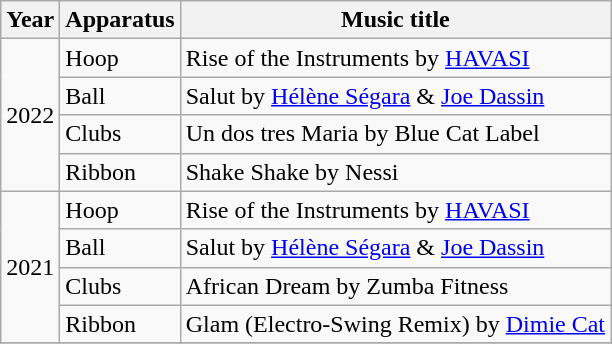<table class="wikitable">
<tr>
<th>Year</th>
<th>Apparatus</th>
<th>Music title</th>
</tr>
<tr>
<td rowspan="4">2022</td>
<td>Hoop</td>
<td>Rise of the Instruments by <a href='#'>HAVASI</a></td>
</tr>
<tr>
<td>Ball</td>
<td>Salut by <a href='#'>Hélène Ségara</a> & <a href='#'>Joe Dassin</a></td>
</tr>
<tr>
<td>Clubs</td>
<td>Un dos tres Maria by Blue Cat Label</td>
</tr>
<tr>
<td>Ribbon</td>
<td>Shake Shake by Nessi</td>
</tr>
<tr>
<td rowspan="4">2021</td>
<td>Hoop</td>
<td>Rise of the Instruments by <a href='#'>HAVASI</a></td>
</tr>
<tr>
<td>Ball</td>
<td>Salut by <a href='#'>Hélène Ségara</a> & <a href='#'>Joe Dassin</a></td>
</tr>
<tr>
<td>Clubs</td>
<td>African Dream by Zumba Fitness</td>
</tr>
<tr>
<td>Ribbon</td>
<td>Glam (Electro-Swing Remix) by <a href='#'>Dimie Cat</a></td>
</tr>
<tr>
</tr>
</table>
